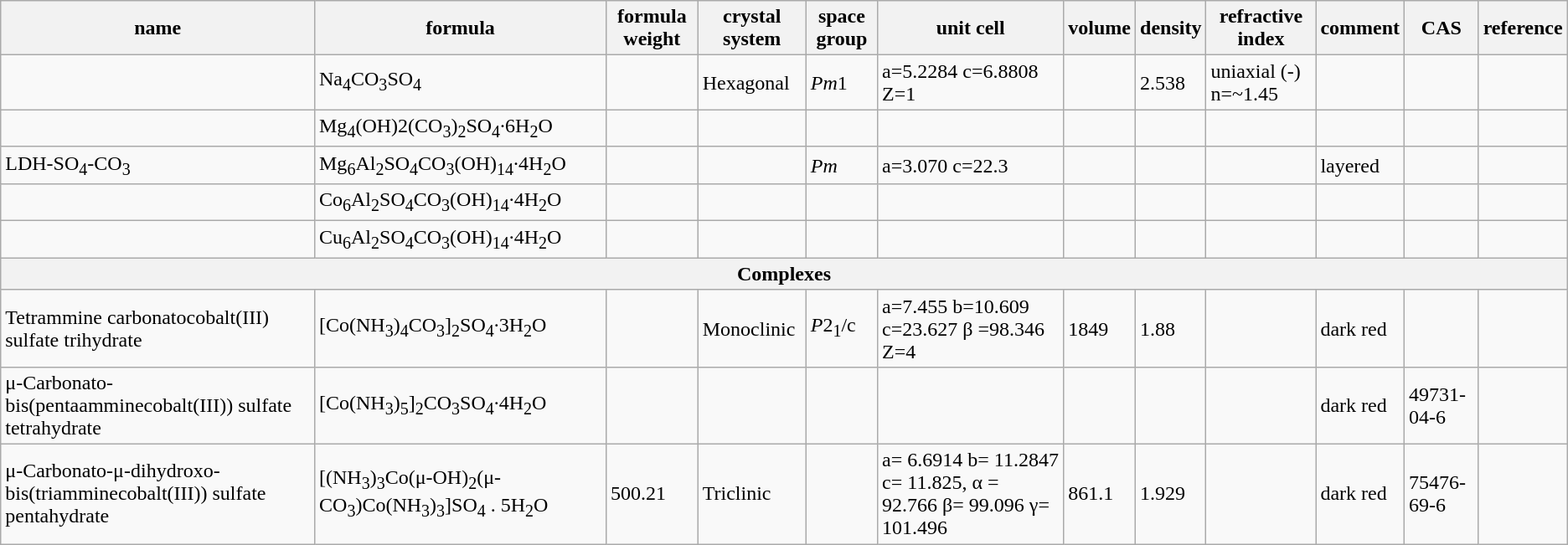<table class="wikitable sortable">
<tr>
<th>name</th>
<th>formula</th>
<th>formula weight</th>
<th>crystal system</th>
<th>space group</th>
<th>unit cell</th>
<th>volume</th>
<th>density</th>
<th>refractive index</th>
<th>comment</th>
<th>CAS</th>
<th>reference</th>
</tr>
<tr>
<td></td>
<td>Na<sub>4</sub>CO<sub>3</sub>SO<sub>4</sub></td>
<td></td>
<td>Hexagonal</td>
<td><em>P</em><em>m</em>1</td>
<td>a=5.2284 c=6.8808 Z=1</td>
<td></td>
<td>2.538</td>
<td>uniaxial (-) n=~1.45</td>
<td></td>
<td></td>
<td></td>
</tr>
<tr>
<td></td>
<td>Mg<sub>4</sub>(OH)2(CO<sub>3</sub>)<sub>2</sub>SO<sub>4</sub>·6H<sub>2</sub>O</td>
<td></td>
<td></td>
<td></td>
<td></td>
<td></td>
<td></td>
<td></td>
<td></td>
<td></td>
<td></td>
</tr>
<tr>
<td>LDH-SO<sub>4</sub>-CO<sub>3</sub></td>
<td>Mg<sub>6</sub>Al<sub>2</sub>SO<sub>4</sub>CO<sub>3</sub>(OH)<sub>14</sub>·4H<sub>2</sub>O</td>
<td></td>
<td></td>
<td><em>P</em><em>m</em></td>
<td>a=3.070 c=22.3</td>
<td></td>
<td></td>
<td></td>
<td>layered</td>
<td></td>
<td></td>
</tr>
<tr>
<td></td>
<td>Co<sub>6</sub>Al<sub>2</sub>SO<sub>4</sub>CO<sub>3</sub>(OH)<sub>14</sub>·4H<sub>2</sub>O</td>
<td></td>
<td></td>
<td></td>
<td></td>
<td></td>
<td></td>
<td></td>
<td></td>
<td></td>
<td></td>
</tr>
<tr>
<td></td>
<td>Cu<sub>6</sub>Al<sub>2</sub>SO<sub>4</sub>CO<sub>3</sub>(OH)<sub>14</sub>·4H<sub>2</sub>O</td>
<td></td>
<td></td>
<td></td>
<td></td>
<td></td>
<td></td>
<td></td>
<td></td>
<td></td>
<td></td>
</tr>
<tr>
<th colspan="12">Complexes</th>
</tr>
<tr>
<td>Tetrammine carbonatocobalt(III) sulfate trihydrate</td>
<td>[Co(NH<sub>3</sub>)<sub>4</sub>CO<sub>3</sub>]<sub>2</sub>SO<sub>4</sub>·3H<sub>2</sub>O</td>
<td></td>
<td>Monoclinic</td>
<td><em>P</em>2<sub>1</sub>/c</td>
<td>a=7.455 b=10.609 c=23.627  β =98.346 Z=4</td>
<td>1849</td>
<td>1.88</td>
<td></td>
<td>dark red</td>
<td></td>
<td></td>
</tr>
<tr>
<td>μ-Carbonato-bis(pentaamminecobalt(III)) sulfate tetrahydrate</td>
<td>[Co(NH<sub>3</sub>)<sub>5</sub>]<sub>2</sub>CO<sub>3</sub>SO<sub>4</sub>·4H<sub>2</sub>O</td>
<td></td>
<td></td>
<td></td>
<td></td>
<td></td>
<td></td>
<td></td>
<td>dark red</td>
<td>49731-04-6</td>
<td></td>
</tr>
<tr>
<td>μ-Carbonato-μ-dihydroxo-bis(triamminecobalt(III)) sulfate pentahydrate</td>
<td>[(NH<sub>3</sub>)<sub>3</sub>Co(μ-OH)<sub>2</sub>(μ-CO<sub>3</sub>)Co(NH<sub>3</sub>)<sub>3</sub>]SO<sub>4</sub> . 5H<sub>2</sub>O</td>
<td>500.21</td>
<td>Triclinic</td>
<td></td>
<td>a= 6.6914  b= 11.2847 c= 11.825, α = 92.766 β= 99.096 γ= 101.496</td>
<td>861.1</td>
<td>1.929</td>
<td></td>
<td>dark red</td>
<td>75476-69-6</td>
<td></td>
</tr>
</table>
